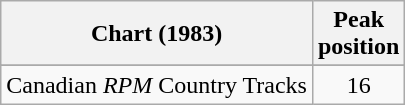<table class="wikitable sortable">
<tr>
<th align="left">Chart (1983)</th>
<th align="center">Peak<br>position</th>
</tr>
<tr>
</tr>
<tr>
<td align="left">Canadian <em>RPM</em> Country Tracks</td>
<td align="center">16</td>
</tr>
</table>
